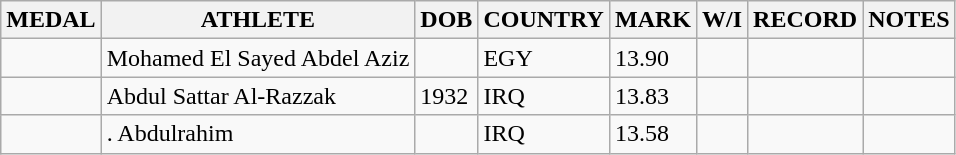<table class="wikitable">
<tr>
<th>MEDAL</th>
<th>ATHLETE</th>
<th>DOB</th>
<th>COUNTRY</th>
<th>MARK</th>
<th>W/I</th>
<th>RECORD</th>
<th>NOTES</th>
</tr>
<tr>
<td></td>
<td>Mohamed El Sayed Abdel Aziz</td>
<td></td>
<td>EGY</td>
<td>13.90</td>
<td></td>
<td></td>
<td></td>
</tr>
<tr>
<td></td>
<td>Abdul Sattar Al-Razzak</td>
<td>1932</td>
<td>IRQ</td>
<td>13.83</td>
<td></td>
<td></td>
<td></td>
</tr>
<tr>
<td></td>
<td>. Abdulrahim</td>
<td></td>
<td>IRQ</td>
<td>13.58</td>
<td></td>
<td></td>
<td></td>
</tr>
</table>
